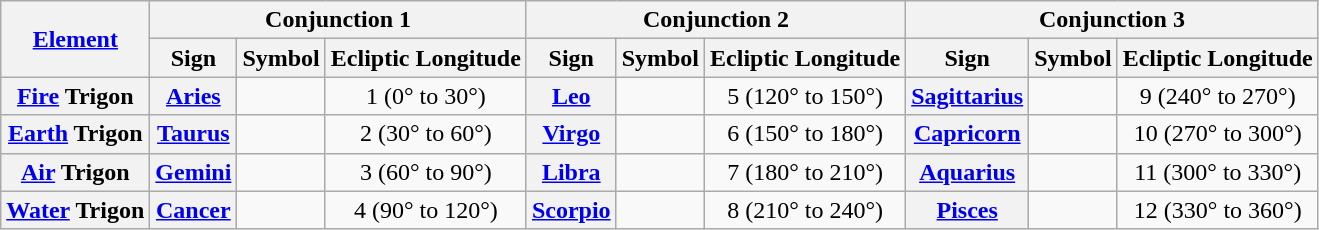<table class="wikitable" style="text-align:center">
<tr>
<th rowspan=2 scope="col"><a href='#'>Element</a></th>
<th colspan=3>Conjunction 1</th>
<th colspan=3>Conjunction 2</th>
<th colspan=3>Conjunction 3</th>
</tr>
<tr>
<th>Sign</th>
<th>Symbol</th>
<th>Ecliptic Longitude</th>
<th>Sign</th>
<th>Symbol</th>
<th>Ecliptic Longitude</th>
<th>Sign</th>
<th>Symbol</th>
<th>Ecliptic Longitude</th>
</tr>
<tr>
<th><a href='#'>Fire</a> Trigon</th>
<th scope="row"><a href='#'>Aries</a></th>
<td></td>
<td>1 (0° to 30°)</td>
<th scope="row"><a href='#'>Leo</a></th>
<td></td>
<td>5 (120° to 150°)</td>
<th scope="row"><a href='#'>Sagittarius</a></th>
<td></td>
<td>9 (240° to 270°)</td>
</tr>
<tr>
<th><a href='#'>Earth</a> Trigon</th>
<th scope="row"><a href='#'>Taurus</a></th>
<td></td>
<td>2 (30° to 60°)</td>
<th scope="row"><a href='#'>Virgo</a></th>
<td></td>
<td>6 (150° to 180°)</td>
<th scope="row"><a href='#'>Capricorn</a></th>
<td></td>
<td>10 (270° to 300°)</td>
</tr>
<tr>
<th><a href='#'>Air</a> Trigon</th>
<th scope="row"><a href='#'>Gemini</a></th>
<td></td>
<td>3 (60° to 90°)</td>
<th scope="row"><a href='#'>Libra</a></th>
<td></td>
<td>7 (180° to 210°)</td>
<th scope="row"><a href='#'>Aquarius</a></th>
<td></td>
<td>11 (300° to 330°)</td>
</tr>
<tr>
<th><a href='#'>Water</a> Trigon</th>
<th scope="row"><a href='#'>Cancer</a></th>
<td></td>
<td>4 (90° to 120°)</td>
<th scope="row"><a href='#'>Scorpio</a></th>
<td></td>
<td>8 (210° to 240°)</td>
<th scope="row"><a href='#'>Pisces</a></th>
<td></td>
<td>12 (330° to 360°)</td>
</tr>
</table>
